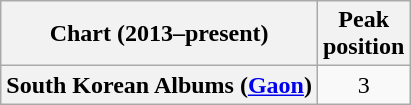<table class="wikitable sortable plainrowheaders">
<tr>
<th scope="col">Chart (2013–present)</th>
<th scope="col">Peak<br>position</th>
</tr>
<tr>
<th scope="row">South Korean Albums (<a href='#'>Gaon</a>)</th>
<td style="text-align:center;">3</td>
</tr>
</table>
